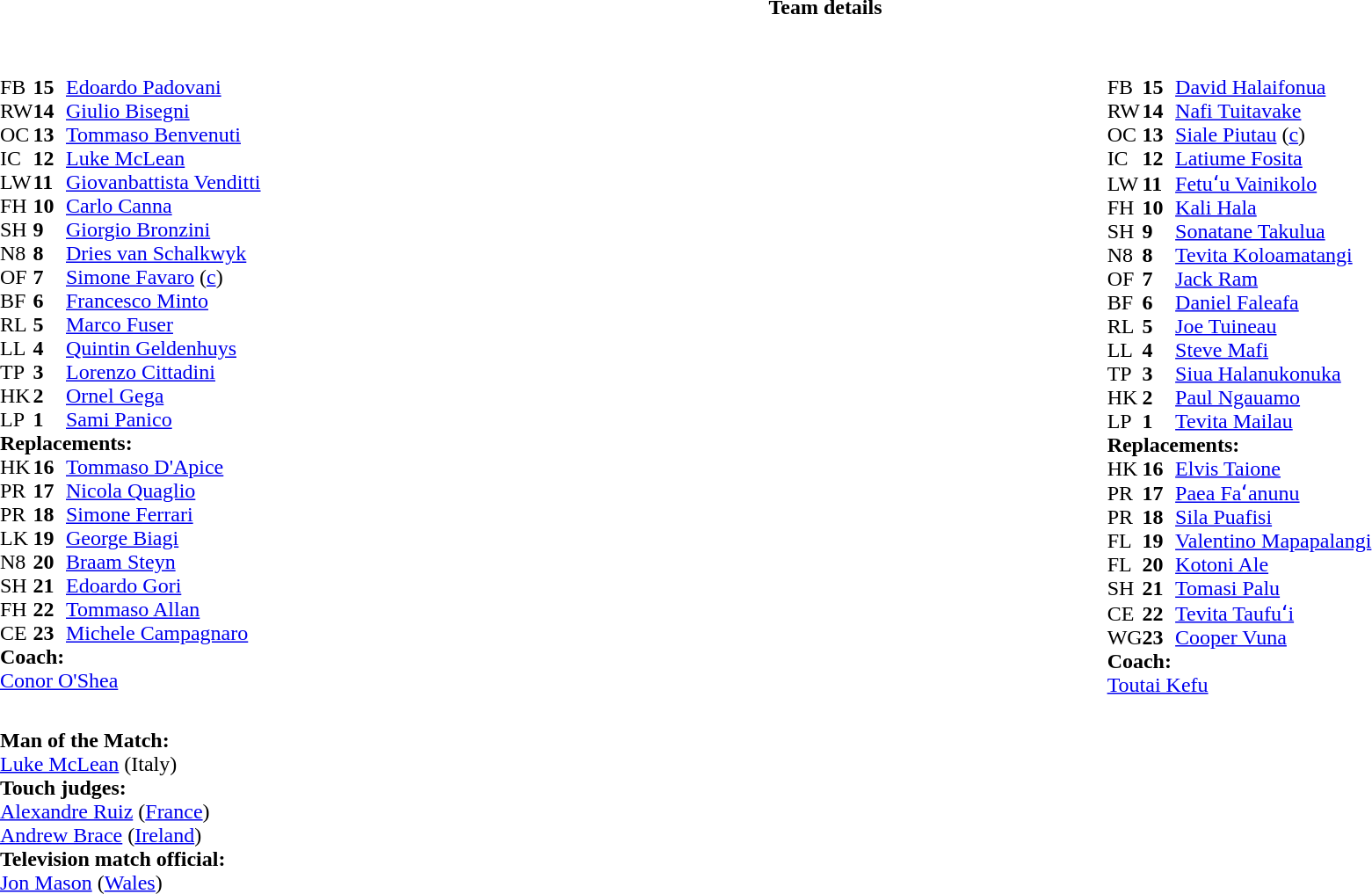<table border="0" width="100%" class="collapsible collapsed">
<tr>
<th>Team details</th>
</tr>
<tr>
<td><br><table width="100%">
<tr>
<td valign="top" width="50%"><br><table style="font-size: 100%" cellspacing="0" cellpadding="0">
<tr>
<th width="25"></th>
<th width="25"></th>
</tr>
<tr>
<td>FB</td>
<td><strong>15</strong></td>
<td><a href='#'>Edoardo Padovani</a></td>
</tr>
<tr>
<td>RW</td>
<td><strong>14</strong></td>
<td><a href='#'>Giulio Bisegni</a></td>
</tr>
<tr>
<td>OC</td>
<td><strong>13</strong></td>
<td><a href='#'>Tommaso Benvenuti</a></td>
</tr>
<tr>
<td>IC</td>
<td><strong>12</strong></td>
<td><a href='#'>Luke McLean</a></td>
</tr>
<tr>
<td>LW</td>
<td><strong>11</strong></td>
<td><a href='#'>Giovanbattista Venditti</a></td>
</tr>
<tr>
<td>FH</td>
<td><strong>10</strong></td>
<td><a href='#'>Carlo Canna</a></td>
<td></td>
<td></td>
</tr>
<tr>
<td>SH</td>
<td><strong>9</strong></td>
<td><a href='#'>Giorgio Bronzini</a></td>
<td></td>
<td></td>
</tr>
<tr>
<td>N8</td>
<td><strong>8</strong></td>
<td><a href='#'>Dries van Schalkwyk</a></td>
</tr>
<tr>
<td>OF</td>
<td><strong>7</strong></td>
<td><a href='#'>Simone Favaro</a> (<a href='#'>c</a>)</td>
</tr>
<tr>
<td>BF</td>
<td><strong>6</strong></td>
<td><a href='#'>Francesco Minto</a></td>
<td></td>
<td></td>
<td></td>
<td></td>
</tr>
<tr>
<td>RL</td>
<td><strong>5</strong></td>
<td><a href='#'>Marco Fuser</a></td>
</tr>
<tr>
<td>LL</td>
<td><strong>4</strong></td>
<td><a href='#'>Quintin Geldenhuys</a></td>
<td></td>
<td></td>
</tr>
<tr>
<td>TP</td>
<td><strong>3</strong></td>
<td><a href='#'>Lorenzo Cittadini</a></td>
<td></td>
<td></td>
</tr>
<tr>
<td>HK</td>
<td><strong>2</strong></td>
<td><a href='#'>Ornel Gega</a></td>
</tr>
<tr>
<td>LP</td>
<td><strong>1</strong></td>
<td><a href='#'>Sami Panico</a></td>
<td></td>
<td></td>
<td></td>
</tr>
<tr>
<td colspan=3><strong>Replacements:</strong></td>
</tr>
<tr>
<td>HK</td>
<td><strong>16</strong></td>
<td><a href='#'>Tommaso D'Apice</a></td>
</tr>
<tr>
<td>PR</td>
<td><strong>17</strong></td>
<td><a href='#'>Nicola Quaglio</a></td>
<td></td>
<td></td>
</tr>
<tr>
<td>PR</td>
<td><strong>18</strong></td>
<td><a href='#'>Simone Ferrari</a></td>
<td></td>
<td></td>
</tr>
<tr>
<td>LK</td>
<td><strong>19</strong></td>
<td><a href='#'>George Biagi</a></td>
<td></td>
<td></td>
</tr>
<tr>
<td>N8</td>
<td><strong>20</strong></td>
<td><a href='#'>Braam Steyn</a></td>
<td></td>
<td></td>
</tr>
<tr>
<td>SH</td>
<td><strong>21</strong></td>
<td><a href='#'>Edoardo Gori</a></td>
<td></td>
<td></td>
</tr>
<tr>
<td>FH</td>
<td><strong>22</strong></td>
<td><a href='#'>Tommaso Allan</a></td>
<td></td>
<td></td>
</tr>
<tr>
<td>CE</td>
<td><strong>23</strong></td>
<td><a href='#'>Michele Campagnaro</a></td>
</tr>
<tr>
<td colspan=3><strong>Coach:</strong></td>
</tr>
<tr>
<td colspan="4"> <a href='#'>Conor O'Shea</a></td>
</tr>
</table>
</td>
<td valign="top" width="50%"><br><table style="font-size: 100%" cellspacing="0" cellpadding="0" align="center">
<tr>
<th width="25"></th>
<th width="25"></th>
</tr>
<tr>
<td>FB</td>
<td><strong>15</strong></td>
<td><a href='#'>David Halaifonua</a></td>
<td></td>
<td></td>
</tr>
<tr>
<td>RW</td>
<td><strong>14</strong></td>
<td><a href='#'>Nafi Tuitavake</a></td>
</tr>
<tr>
<td>OC</td>
<td><strong>13</strong></td>
<td><a href='#'>Siale Piutau</a> (<a href='#'>c</a>)</td>
</tr>
<tr>
<td>IC</td>
<td><strong>12</strong></td>
<td><a href='#'>Latiume Fosita</a></td>
</tr>
<tr>
<td>LW</td>
<td><strong>11</strong></td>
<td><a href='#'>Fetuʻu Vainikolo</a></td>
</tr>
<tr>
<td>FH</td>
<td><strong>10</strong></td>
<td><a href='#'>Kali Hala</a></td>
</tr>
<tr>
<td>SH</td>
<td><strong>9</strong></td>
<td><a href='#'>Sonatane Takulua</a></td>
</tr>
<tr>
<td>N8</td>
<td><strong>8</strong></td>
<td><a href='#'>Tevita Koloamatangi</a></td>
<td></td>
<td></td>
</tr>
<tr>
<td>OF</td>
<td><strong>7</strong></td>
<td><a href='#'>Jack Ram</a></td>
</tr>
<tr>
<td>BF</td>
<td><strong>6</strong></td>
<td><a href='#'>Daniel Faleafa</a></td>
</tr>
<tr>
<td>RL</td>
<td><strong>5</strong></td>
<td><a href='#'>Joe Tuineau</a></td>
</tr>
<tr>
<td>LL</td>
<td><strong>4</strong></td>
<td><a href='#'>Steve Mafi</a></td>
</tr>
<tr>
<td>TP</td>
<td><strong>3</strong></td>
<td><a href='#'>Siua Halanukonuka</a></td>
<td></td>
<td></td>
</tr>
<tr>
<td>HK</td>
<td><strong>2</strong></td>
<td><a href='#'>Paul Ngauamo</a></td>
<td></td>
<td></td>
</tr>
<tr>
<td>LP</td>
<td><strong>1</strong></td>
<td><a href='#'>Tevita Mailau</a></td>
<td></td>
<td></td>
</tr>
<tr>
<td colspan=3><strong>Replacements:</strong></td>
</tr>
<tr>
<td>HK</td>
<td><strong>16</strong></td>
<td><a href='#'>Elvis Taione</a></td>
</tr>
<tr>
<td>PR</td>
<td><strong>17</strong></td>
<td><a href='#'>Paea Faʻanunu</a></td>
<td></td>
<td></td>
</tr>
<tr>
<td>PR</td>
<td><strong>18</strong></td>
<td><a href='#'>Sila Puafisi</a></td>
<td></td>
<td></td>
</tr>
<tr>
<td>FL</td>
<td><strong>19</strong></td>
<td><a href='#'>Valentino Mapapalangi</a></td>
<td></td>
<td></td>
</tr>
<tr>
<td>FL</td>
<td><strong>20</strong></td>
<td><a href='#'>Kotoni Ale</a></td>
</tr>
<tr>
<td>SH</td>
<td><strong>21</strong></td>
<td><a href='#'>Tomasi Palu</a></td>
<td></td>
<td></td>
</tr>
<tr>
<td>CE</td>
<td><strong>22</strong></td>
<td><a href='#'>Tevita Taufuʻi</a></td>
</tr>
<tr>
<td>WG</td>
<td><strong>23</strong></td>
<td><a href='#'>Cooper Vuna</a></td>
<td></td>
<td></td>
</tr>
<tr>
<td colspan=3><strong>Coach:</strong></td>
</tr>
<tr>
<td colspan="4"> <a href='#'>Toutai Kefu</a></td>
</tr>
</table>
</td>
</tr>
</table>
<table width=100% style="font-size: 100%">
<tr>
<td><br><strong>Man of the Match:</strong>
<br><a href='#'>Luke McLean</a> (Italy)<br><strong>Touch judges:</strong>
<br><a href='#'>Alexandre Ruiz</a> (<a href='#'>France</a>)
<br><a href='#'>Andrew Brace</a> (<a href='#'>Ireland</a>)
<br><strong>Television match official:</strong>
<br><a href='#'>Jon Mason</a> (<a href='#'>Wales</a>)</td>
</tr>
</table>
</td>
</tr>
</table>
